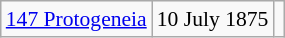<table class="wikitable floatright" style="font-size: 0.9em;">
<tr>
<td><a href='#'>147 Protogeneia</a></td>
<td>10 July 1875</td>
<td></td>
</tr>
</table>
